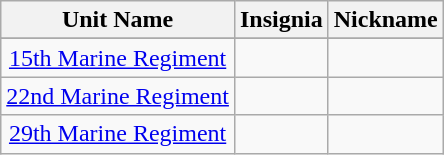<table class="wikitable" style="text-align: center;">
<tr>
<th>Unit Name</th>
<th>Insignia</th>
<th>Nickname</th>
</tr>
<tr>
</tr>
<tr>
<td><a href='#'>15th Marine Regiment</a></td>
<td></td>
<td></td>
</tr>
<tr>
<td><a href='#'>22nd Marine Regiment</a></td>
<td></td>
<td></td>
</tr>
<tr>
<td><a href='#'>29th Marine Regiment</a></td>
<td></td>
<td></td>
</tr>
</table>
